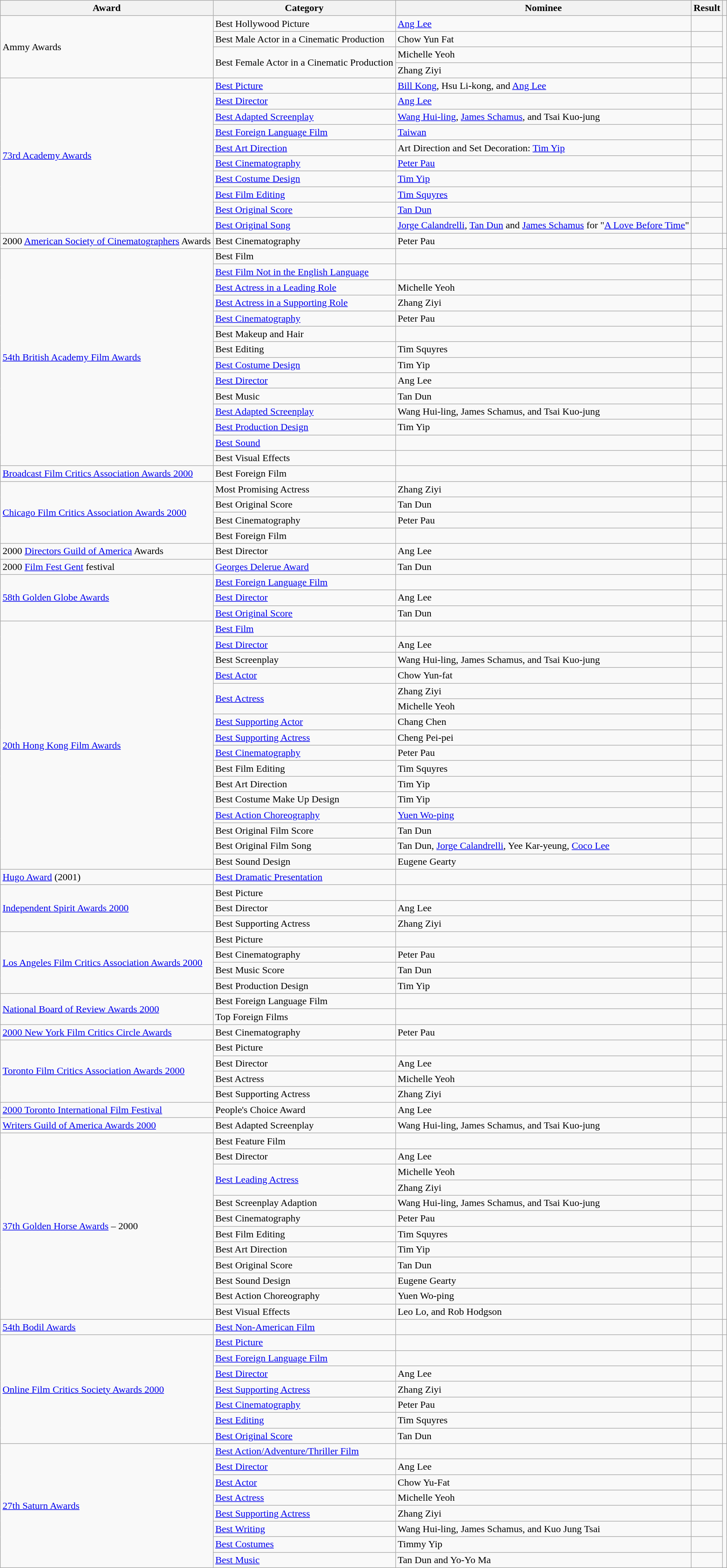<table class="wikitable sortable plainrowheaders">
<tr>
<th scope="col">Award</th>
<th scope="col">Category</th>
<th scope="col">Nominee</th>
<th scope="col">Result</th>
<th scope="col" class="unsortable"></th>
</tr>
<tr>
<td rowspan=4>Ammy Awards</td>
<td>Best Hollywood Picture</td>
<td><a href='#'>Ang Lee</a></td>
<td></td>
<td style="text-align:center;" rowspan=4><br><br></td>
</tr>
<tr>
<td>Best Male Actor in a Cinematic Production</td>
<td>Chow Yun Fat</td>
<td></td>
</tr>
<tr>
<td rowspan=2>Best Female Actor in a Cinematic Production</td>
<td>Michelle Yeoh</td>
<td></td>
</tr>
<tr>
<td>Zhang Ziyi</td>
<td></td>
</tr>
<tr>
<td rowspan=10><a href='#'>73rd Academy Awards</a></td>
<td><a href='#'>Best Picture</a></td>
<td><a href='#'>Bill Kong</a>, Hsu Li-kong, and <a href='#'>Ang Lee</a></td>
<td></td>
<td style="text-align:center;" rowspan=10></td>
</tr>
<tr>
<td><a href='#'>Best Director</a></td>
<td><a href='#'>Ang Lee</a></td>
<td></td>
</tr>
<tr>
<td><a href='#'>Best Adapted Screenplay</a></td>
<td><a href='#'>Wang Hui-ling</a>, <a href='#'>James Schamus</a>, and Tsai Kuo-jung</td>
<td></td>
</tr>
<tr>
<td><a href='#'>Best Foreign Language Film</a></td>
<td><a href='#'>Taiwan</a></td>
<td></td>
</tr>
<tr>
<td><a href='#'>Best Art Direction</a></td>
<td>Art Direction and Set Decoration: <a href='#'>Tim Yip</a></td>
<td></td>
</tr>
<tr>
<td><a href='#'>Best Cinematography</a></td>
<td><a href='#'>Peter Pau</a></td>
<td></td>
</tr>
<tr>
<td><a href='#'>Best Costume Design</a></td>
<td><a href='#'>Tim Yip</a></td>
<td></td>
</tr>
<tr>
<td><a href='#'>Best Film Editing</a></td>
<td><a href='#'>Tim Squyres</a></td>
<td></td>
</tr>
<tr>
<td><a href='#'>Best Original Score</a></td>
<td><a href='#'>Tan Dun</a></td>
<td></td>
</tr>
<tr>
<td><a href='#'>Best Original Song</a></td>
<td><a href='#'>Jorge Calandrelli</a>, <a href='#'>Tan Dun</a> and <a href='#'>James Schamus</a> for "<a href='#'>A Love Before Time</a>"</td>
<td></td>
</tr>
<tr>
<td>2000 <a href='#'>American Society of Cinematographers</a> Awards</td>
<td>Best Cinematography</td>
<td>Peter Pau</td>
<td></td>
<td style="text-align:center;"></td>
</tr>
<tr>
<td rowspan=14><a href='#'>54th British Academy Film Awards</a></td>
<td>Best Film</td>
<td></td>
<td></td>
<td style="text-align:center;" rowspan=14></td>
</tr>
<tr>
<td><a href='#'>Best Film Not in the English Language</a></td>
<td></td>
<td></td>
</tr>
<tr>
<td><a href='#'>Best Actress in a Leading Role</a></td>
<td>Michelle Yeoh</td>
<td></td>
</tr>
<tr>
<td><a href='#'>Best Actress in a Supporting Role</a></td>
<td>Zhang Ziyi</td>
<td></td>
</tr>
<tr>
<td><a href='#'>Best Cinematography</a></td>
<td>Peter Pau</td>
<td></td>
</tr>
<tr>
<td>Best Makeup and Hair</td>
<td></td>
<td></td>
</tr>
<tr>
<td>Best Editing</td>
<td>Tim Squyres</td>
<td></td>
</tr>
<tr>
<td><a href='#'>Best Costume Design</a></td>
<td>Tim Yip</td>
<td></td>
</tr>
<tr>
<td><a href='#'>Best Director</a></td>
<td>Ang Lee</td>
<td></td>
</tr>
<tr>
<td>Best Music</td>
<td>Tan Dun</td>
<td></td>
</tr>
<tr>
<td><a href='#'>Best Adapted Screenplay</a></td>
<td>Wang Hui-ling, James Schamus, and Tsai Kuo-jung</td>
<td></td>
</tr>
<tr>
<td><a href='#'>Best Production Design</a></td>
<td>Tim Yip</td>
<td></td>
</tr>
<tr>
<td><a href='#'>Best Sound</a></td>
<td></td>
<td></td>
</tr>
<tr>
<td>Best Visual Effects</td>
<td></td>
<td></td>
</tr>
<tr>
<td><a href='#'>Broadcast Film Critics Association Awards 2000</a></td>
<td>Best Foreign Film</td>
<td></td>
<td></td>
<td style="text-align:center;"></td>
</tr>
<tr>
<td rowspan=4><a href='#'>Chicago Film Critics Association Awards 2000</a></td>
<td>Most Promising Actress</td>
<td>Zhang Ziyi</td>
<td></td>
<td style="text-align:center;" rowspan=4></td>
</tr>
<tr>
<td>Best Original Score</td>
<td>Tan Dun</td>
<td></td>
</tr>
<tr>
<td>Best Cinematography</td>
<td>Peter Pau</td>
<td></td>
</tr>
<tr>
<td>Best Foreign Film</td>
<td></td>
<td></td>
</tr>
<tr>
<td>2000 <a href='#'>Directors Guild of America</a> Awards</td>
<td>Best Director</td>
<td>Ang Lee</td>
<td></td>
<td style="text-align:center;"></td>
</tr>
<tr>
<td>2000 <a href='#'>Film Fest Gent</a> festival</td>
<td><a href='#'>Georges Delerue Award</a></td>
<td>Tan Dun</td>
<td></td>
<td style="text-align:center;"></td>
</tr>
<tr>
<td rowspan=3><a href='#'>58th Golden Globe Awards</a></td>
<td><a href='#'>Best Foreign Language Film</a></td>
<td></td>
<td></td>
<td style="text-align:center;" rowspan=3></td>
</tr>
<tr>
<td><a href='#'>Best Director</a></td>
<td>Ang Lee</td>
<td></td>
</tr>
<tr>
<td><a href='#'>Best Original Score</a></td>
<td>Tan Dun</td>
<td></td>
</tr>
<tr>
<td rowspan=16><a href='#'>20th Hong Kong Film Awards</a></td>
<td><a href='#'>Best Film</a></td>
<td></td>
<td></td>
<td style="text-align:center;" rowspan=16></td>
</tr>
<tr>
<td><a href='#'>Best Director</a></td>
<td>Ang Lee</td>
<td></td>
</tr>
<tr>
<td>Best Screenplay</td>
<td>Wang Hui-ling, James Schamus, and Tsai Kuo-jung</td>
<td></td>
</tr>
<tr>
<td><a href='#'>Best Actor</a></td>
<td>Chow Yun-fat</td>
<td></td>
</tr>
<tr>
<td rowspan=2><a href='#'>Best Actress</a></td>
<td>Zhang Ziyi</td>
<td></td>
</tr>
<tr>
<td>Michelle Yeoh</td>
<td></td>
</tr>
<tr>
<td><a href='#'>Best Supporting Actor</a></td>
<td>Chang Chen</td>
<td></td>
</tr>
<tr>
<td><a href='#'>Best Supporting Actress</a></td>
<td>Cheng Pei-pei</td>
<td></td>
</tr>
<tr>
<td><a href='#'>Best Cinematography</a></td>
<td>Peter Pau</td>
<td></td>
</tr>
<tr>
<td>Best Film Editing</td>
<td>Tim Squyres</td>
<td></td>
</tr>
<tr>
<td>Best Art Direction</td>
<td>Tim Yip</td>
<td></td>
</tr>
<tr>
<td>Best Costume Make Up Design</td>
<td>Tim Yip</td>
<td></td>
</tr>
<tr>
<td><a href='#'>Best Action Choreography</a></td>
<td><a href='#'>Yuen Wo-ping</a></td>
<td></td>
</tr>
<tr>
<td>Best Original Film Score</td>
<td>Tan Dun</td>
<td></td>
</tr>
<tr>
<td>Best Original Film Song</td>
<td>Tan Dun, <a href='#'>Jorge Calandrelli</a>, Yee Kar-yeung, <a href='#'>Coco Lee</a></td>
<td></td>
</tr>
<tr>
<td>Best Sound Design</td>
<td>Eugene Gearty</td>
<td></td>
</tr>
<tr>
<td><a href='#'>Hugo Award</a> (2001)</td>
<td><a href='#'>Best Dramatic Presentation</a></td>
<td></td>
<td></td>
<td style="text-align:center;"></td>
</tr>
<tr>
<td rowspan=3><a href='#'>Independent Spirit Awards 2000</a></td>
<td>Best Picture</td>
<td></td>
<td></td>
<td style="text-align:center;" rowspan=3></td>
</tr>
<tr>
<td>Best Director</td>
<td>Ang Lee</td>
<td></td>
</tr>
<tr>
<td>Best Supporting Actress</td>
<td>Zhang Ziyi</td>
<td></td>
</tr>
<tr>
<td rowspan=4><a href='#'>Los Angeles Film Critics Association Awards 2000</a></td>
<td>Best Picture</td>
<td></td>
<td></td>
<td style="text-align:center;" rowspan=4></td>
</tr>
<tr>
<td>Best Cinematography</td>
<td>Peter Pau</td>
<td></td>
</tr>
<tr>
<td>Best Music Score</td>
<td>Tan Dun</td>
<td></td>
</tr>
<tr>
<td>Best Production Design</td>
<td>Tim Yip</td>
<td></td>
</tr>
<tr>
<td rowspan=2><a href='#'>National Board of Review Awards 2000</a></td>
<td>Best Foreign Language Film</td>
<td></td>
<td></td>
<td style="text-align:center;" rowspan=2></td>
</tr>
<tr>
<td>Top Foreign Films</td>
<td></td>
<td></td>
</tr>
<tr>
<td><a href='#'>2000 New York Film Critics Circle Awards</a></td>
<td>Best Cinematography</td>
<td>Peter Pau</td>
<td></td>
<td style="text-align:center;"></td>
</tr>
<tr>
<td rowspan=4><a href='#'>Toronto Film Critics Association Awards 2000</a></td>
<td>Best Picture</td>
<td></td>
<td></td>
<td style="text-align:center;" rowspan=4></td>
</tr>
<tr>
<td>Best Director</td>
<td>Ang Lee</td>
<td></td>
</tr>
<tr>
<td>Best Actress</td>
<td>Michelle Yeoh</td>
<td></td>
</tr>
<tr>
<td>Best Supporting Actress</td>
<td>Zhang Ziyi</td>
<td></td>
</tr>
<tr>
<td><a href='#'>2000 Toronto International Film Festival</a></td>
<td>People's Choice Award</td>
<td>Ang Lee</td>
<td></td>
</tr>
<tr>
<td><a href='#'>Writers Guild of America Awards 2000</a></td>
<td>Best Adapted Screenplay</td>
<td>Wang Hui-ling, James Schamus, and Tsai Kuo-jung</td>
<td></td>
<td style="text-align:center;"></td>
</tr>
<tr>
<td rowspan=12><a href='#'>37th Golden Horse Awards</a> – 2000</td>
<td>Best Feature Film</td>
<td></td>
<td></td>
<td style="text-align:center;" rowspan=12></td>
</tr>
<tr>
<td>Best Director</td>
<td>Ang Lee</td>
<td></td>
</tr>
<tr>
<td rowspan=2><a href='#'>Best Leading Actress</a></td>
<td>Michelle Yeoh</td>
<td></td>
</tr>
<tr>
<td>Zhang Ziyi</td>
<td></td>
</tr>
<tr>
<td>Best Screenplay Adaption</td>
<td>Wang Hui-ling, James Schamus, and Tsai Kuo-jung</td>
<td></td>
</tr>
<tr>
<td>Best Cinematography</td>
<td>Peter Pau</td>
<td></td>
</tr>
<tr>
<td>Best Film Editing</td>
<td>Tim Squyres</td>
<td></td>
</tr>
<tr>
<td>Best Art Direction</td>
<td>Tim Yip</td>
<td></td>
</tr>
<tr>
<td>Best Original Score</td>
<td>Tan Dun</td>
<td></td>
</tr>
<tr>
<td>Best Sound Design</td>
<td>Eugene Gearty</td>
<td></td>
</tr>
<tr>
<td>Best Action Choreography</td>
<td>Yuen Wo-ping</td>
<td></td>
</tr>
<tr>
<td>Best Visual Effects</td>
<td>Leo Lo, and Rob Hodgson</td>
<td></td>
</tr>
<tr>
<td><a href='#'>54th Bodil Awards</a></td>
<td><a href='#'>Best Non-American Film</a></td>
<td></td>
<td></td>
</tr>
<tr>
<td rowspan=7><a href='#'>Online Film Critics Society Awards 2000</a></td>
<td><a href='#'>Best Picture</a></td>
<td></td>
<td></td>
<td style="text-align:center;" rowspan=7></td>
</tr>
<tr>
<td><a href='#'>Best Foreign Language Film</a></td>
<td></td>
<td></td>
</tr>
<tr>
<td><a href='#'>Best Director</a></td>
<td>Ang Lee</td>
<td></td>
</tr>
<tr>
<td><a href='#'>Best Supporting Actress</a></td>
<td>Zhang Ziyi</td>
<td></td>
</tr>
<tr>
<td><a href='#'>Best Cinematography</a></td>
<td>Peter Pau</td>
<td></td>
</tr>
<tr>
<td><a href='#'>Best Editing</a></td>
<td>Tim Squyres</td>
<td></td>
</tr>
<tr>
<td><a href='#'>Best Original Score</a></td>
<td>Tan Dun</td>
<td></td>
</tr>
<tr>
<td rowspan=8><a href='#'>27th Saturn Awards</a></td>
<td><a href='#'>Best Action/Adventure/Thriller Film</a></td>
<td></td>
<td></td>
<td style="text-align:center;" rowspan=8></td>
</tr>
<tr>
<td><a href='#'>Best Director</a></td>
<td>Ang Lee</td>
<td></td>
</tr>
<tr>
<td><a href='#'>Best Actor</a></td>
<td>Chow Yu-Fat</td>
<td></td>
</tr>
<tr>
<td><a href='#'>Best Actress</a></td>
<td>Michelle Yeoh</td>
<td></td>
</tr>
<tr>
<td><a href='#'>Best Supporting Actress</a></td>
<td>Zhang Ziyi</td>
<td></td>
</tr>
<tr>
<td><a href='#'>Best Writing</a></td>
<td>Wang Hui-ling, James Schamus, and Kuo Jung Tsai</td>
<td></td>
</tr>
<tr>
<td><a href='#'>Best Costumes</a></td>
<td>Timmy Yip</td>
<td></td>
</tr>
<tr>
<td><a href='#'>Best Music</a></td>
<td>Tan Dun and Yo-Yo Ma</td>
<td></td>
</tr>
</table>
